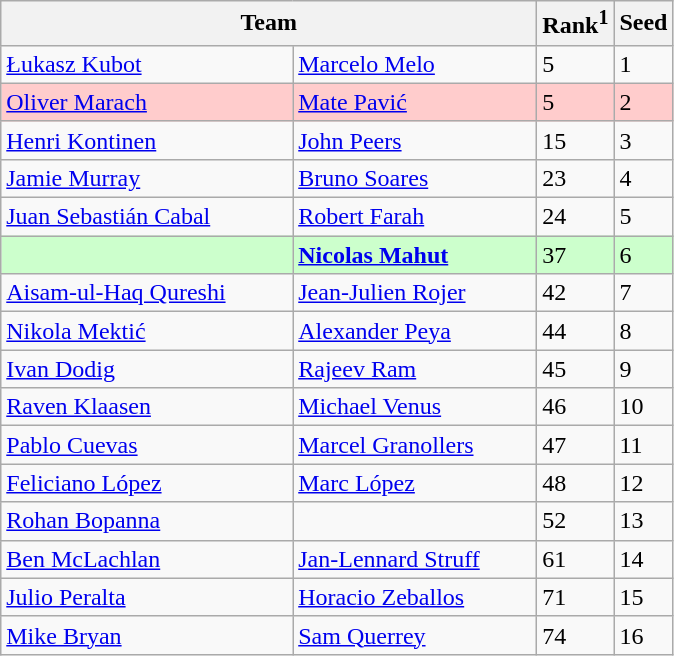<table class="wikitable sortable collapsible uncollapsed ">
<tr>
<th width="350" colspan=2>Team</th>
<th>Rank<sup>1</sup></th>
<th>Seed</th>
</tr>
<tr>
<td> <a href='#'>Łukasz Kubot</a></td>
<td> <a href='#'>Marcelo Melo</a></td>
<td>5</td>
<td>1</td>
</tr>
<tr style="background:#fcc;">
<td> <a href='#'>Oliver Marach</a></td>
<td> <a href='#'>Mate Pavić</a></td>
<td>5</td>
<td>2</td>
</tr>
<tr>
<td> <a href='#'>Henri Kontinen</a></td>
<td> <a href='#'>John Peers</a></td>
<td>15</td>
<td>3</td>
</tr>
<tr>
<td> <a href='#'>Jamie Murray</a></td>
<td> <a href='#'>Bruno Soares</a></td>
<td>23</td>
<td>4</td>
</tr>
<tr>
<td> <a href='#'>Juan Sebastián Cabal</a></td>
<td> <a href='#'>Robert Farah</a></td>
<td>24</td>
<td>5</td>
</tr>
<tr style="background:#cfc;">
<td><strong></strong></td>
<td><strong> <a href='#'>Nicolas Mahut</a></strong></td>
<td>37</td>
<td>6</td>
</tr>
<tr>
<td> <a href='#'>Aisam-ul-Haq Qureshi</a></td>
<td> <a href='#'>Jean-Julien Rojer</a></td>
<td>42</td>
<td>7</td>
</tr>
<tr>
<td> <a href='#'>Nikola Mektić</a></td>
<td> <a href='#'>Alexander Peya</a></td>
<td>44</td>
<td>8</td>
</tr>
<tr>
<td> <a href='#'>Ivan Dodig</a></td>
<td> <a href='#'>Rajeev Ram</a></td>
<td>45</td>
<td>9</td>
</tr>
<tr>
<td> <a href='#'>Raven Klaasen</a></td>
<td> <a href='#'>Michael Venus</a></td>
<td>46</td>
<td>10</td>
</tr>
<tr>
<td> <a href='#'>Pablo Cuevas</a></td>
<td> <a href='#'>Marcel Granollers</a></td>
<td>47</td>
<td>11</td>
</tr>
<tr>
<td> <a href='#'>Feliciano López</a></td>
<td> <a href='#'>Marc López</a></td>
<td>48</td>
<td>12</td>
</tr>
<tr>
<td> <a href='#'>Rohan Bopanna</a></td>
<td></td>
<td>52</td>
<td>13</td>
</tr>
<tr>
<td> <a href='#'>Ben McLachlan</a></td>
<td> <a href='#'>Jan-Lennard Struff</a></td>
<td>61</td>
<td>14</td>
</tr>
<tr>
<td> <a href='#'>Julio Peralta</a></td>
<td> <a href='#'>Horacio Zeballos</a></td>
<td>71</td>
<td>15</td>
</tr>
<tr>
<td> <a href='#'>Mike Bryan</a></td>
<td> <a href='#'>Sam Querrey</a></td>
<td>74</td>
<td>16</td>
</tr>
</table>
